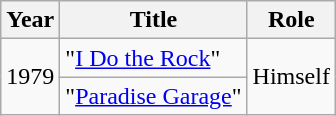<table class = "wikitable sortable">
<tr>
<th>Year</th>
<th>Title</th>
<th>Role</th>
</tr>
<tr>
<td rowspan="2">1979</td>
<td>"<a href='#'>I Do the Rock</a>"</td>
<td rowspan="2">Himself</td>
</tr>
<tr>
<td>"<a href='#'>Paradise Garage</a>"</td>
</tr>
</table>
